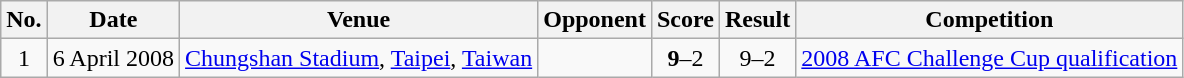<table class="wikitable plainrowheaders sortable">
<tr>
<th scope="col">No.</th>
<th scope="col">Date</th>
<th scope="col">Venue</th>
<th scope="col">Opponent</th>
<th scope="col">Score</th>
<th scope="col">Result</th>
<th scope="col">Competition</th>
</tr>
<tr>
<td align="center">1</td>
<td>6 April 2008</td>
<td><a href='#'>Chungshan Stadium</a>, <a href='#'>Taipei</a>, <a href='#'>Taiwan</a></td>
<td></td>
<td align="center"><strong>9</strong>–2</td>
<td align="center">9–2</td>
<td><a href='#'>2008 AFC Challenge Cup qualification</a></td>
</tr>
</table>
